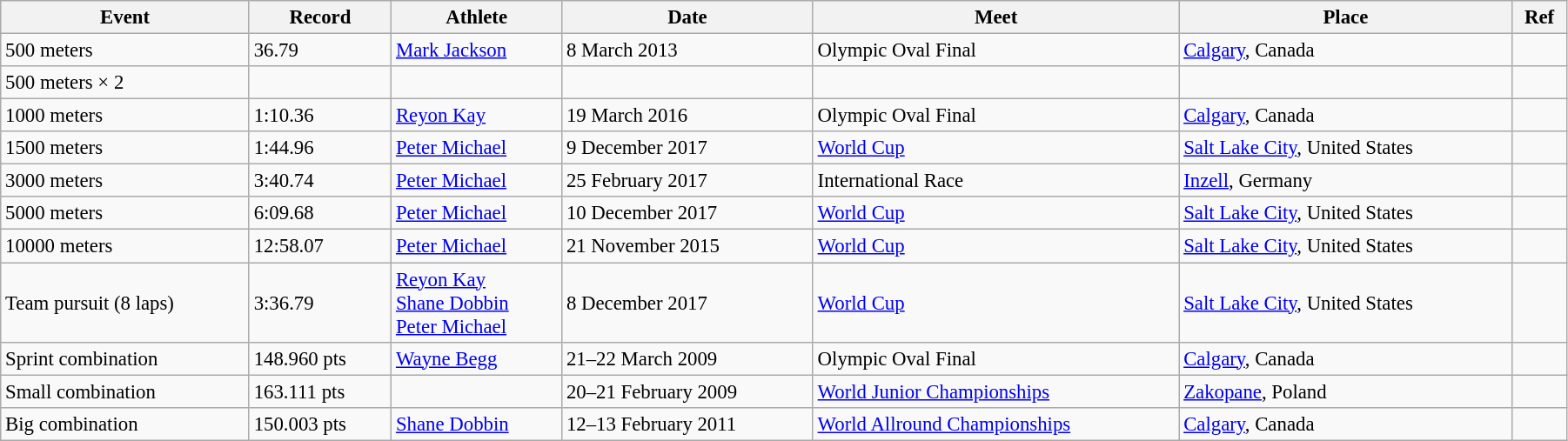<table class="wikitable" style="font-size:95%; width: 95%;">
<tr>
<th>Event</th>
<th>Record</th>
<th>Athlete</th>
<th>Date</th>
<th>Meet</th>
<th>Place</th>
<th>Ref</th>
</tr>
<tr>
<td>500 meters</td>
<td>36.79</td>
<td><a href='#'>Mark Jackson</a></td>
<td>8 March 2013</td>
<td>Olympic Oval Final</td>
<td><a href='#'>Calgary</a>, Canada</td>
<td></td>
</tr>
<tr>
<td>500 meters × 2</td>
<td></td>
<td></td>
<td></td>
<td></td>
<td></td>
<td></td>
</tr>
<tr>
<td>1000 meters</td>
<td>1:10.36</td>
<td><a href='#'>Reyon Kay</a></td>
<td>19 March 2016</td>
<td>Olympic Oval Final</td>
<td><a href='#'>Calgary</a>, Canada</td>
<td></td>
</tr>
<tr>
<td>1500 meters</td>
<td>1:44.96</td>
<td><a href='#'>Peter Michael</a></td>
<td>9 December 2017</td>
<td><a href='#'>World Cup</a></td>
<td><a href='#'>Salt Lake City</a>, United States</td>
<td></td>
</tr>
<tr>
<td>3000 meters</td>
<td>3:40.74</td>
<td><a href='#'>Peter Michael</a></td>
<td>25 February 2017</td>
<td>International Race</td>
<td><a href='#'>Inzell</a>, Germany</td>
<td></td>
</tr>
<tr>
<td>5000 meters</td>
<td>6:09.68</td>
<td><a href='#'>Peter Michael</a></td>
<td>10 December 2017</td>
<td><a href='#'>World Cup</a></td>
<td><a href='#'>Salt Lake City</a>, United States</td>
<td></td>
</tr>
<tr>
<td>10000 meters</td>
<td>12:58.07</td>
<td><a href='#'>Peter Michael</a></td>
<td>21 November 2015</td>
<td><a href='#'>World Cup</a></td>
<td><a href='#'>Salt Lake City</a>, United States</td>
<td></td>
</tr>
<tr>
<td>Team pursuit (8 laps)</td>
<td>3:36.79</td>
<td><a href='#'>Reyon Kay</a><br><a href='#'>Shane Dobbin</a><br><a href='#'>Peter Michael</a></td>
<td>8 December 2017</td>
<td><a href='#'>World Cup</a></td>
<td><a href='#'>Salt Lake City</a>, United States</td>
<td></td>
</tr>
<tr>
<td>Sprint combination</td>
<td>148.960 pts</td>
<td><a href='#'>Wayne Begg</a></td>
<td>21–22 March 2009</td>
<td>Olympic Oval Final</td>
<td><a href='#'>Calgary</a>, Canada</td>
<td></td>
</tr>
<tr>
<td>Small combination</td>
<td>163.111 pts</td>
<td></td>
<td>20–21 February 2009</td>
<td><a href='#'>World Junior Championships</a></td>
<td><a href='#'>Zakopane</a>, Poland</td>
<td></td>
</tr>
<tr>
<td>Big combination</td>
<td>150.003 pts</td>
<td><a href='#'>Shane Dobbin</a></td>
<td>12–13 February 2011</td>
<td><a href='#'>World Allround Championships</a></td>
<td><a href='#'>Calgary</a>, Canada</td>
<td></td>
</tr>
</table>
